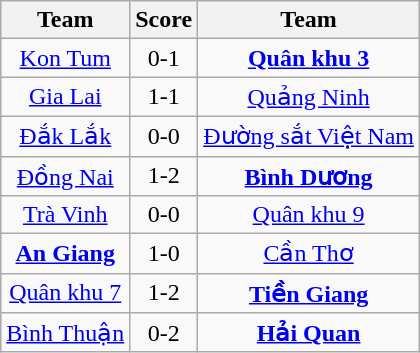<table class="wikitable" style="text-align:center">
<tr>
<th>Team</th>
<th>Score</th>
<th>Team</th>
</tr>
<tr>
<td><a href='#'>Kon Tum</a></td>
<td>0-1</td>
<td><strong><a href='#'>Quân khu 3</a></strong></td>
</tr>
<tr>
<td><a href='#'>Gia Lai</a></td>
<td>1-1</td>
<td><a href='#'>Quảng Ninh</a></td>
</tr>
<tr>
<td><a href='#'>Đắk Lắk</a></td>
<td>0-0</td>
<td><a href='#'>Đường sắt Việt Nam</a></td>
</tr>
<tr>
<td><a href='#'>Đồng Nai</a></td>
<td>1-2</td>
<td><strong><a href='#'>Bình Dương</a></strong></td>
</tr>
<tr>
<td><a href='#'>Trà Vinh</a></td>
<td>0-0</td>
<td><a href='#'>Quân khu 9</a></td>
</tr>
<tr>
<td><strong><a href='#'>An Giang</a></strong></td>
<td>1-0</td>
<td><a href='#'>Cần Thơ</a></td>
</tr>
<tr>
<td><a href='#'>Quân khu 7</a></td>
<td>1-2</td>
<td><strong><a href='#'>Tiền Giang</a></strong></td>
</tr>
<tr>
<td><a href='#'>Bình Thuận</a></td>
<td>0-2</td>
<td><strong><a href='#'>Hải Quan</a></strong></td>
</tr>
</table>
